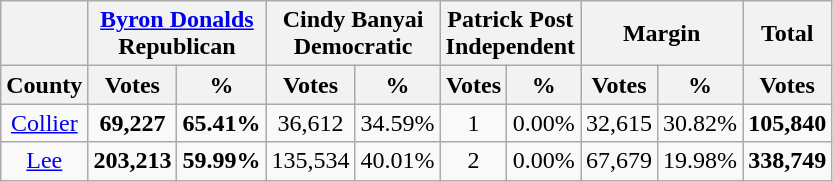<table class="wikitable sortable" style="text-align:center">
<tr>
<th></th>
<th style="text-align:center;" colspan="2"><a href='#'>Byron Donalds</a><br>Republican</th>
<th style="text-align:center;" colspan="2">Cindy Banyai<br>Democratic</th>
<th style="text-align:center;" colspan="2">Patrick Post<br>Independent</th>
<th style="text-align:center;" colspan="2">Margin</th>
<th style="text-align:center;">Total</th>
</tr>
<tr>
<th align=center>County</th>
<th style="text-align:center;" data-sort-type="number">Votes</th>
<th style="text-align:center;" data-sort-type="number">%</th>
<th style="text-align:center;" data-sort-type="number">Votes</th>
<th style="text-align:center;" data-sort-type="number">%</th>
<th style="text-align:center;" data-sort-type="number">Votes</th>
<th style="text-align:center;" data-sort-type="number">%</th>
<th style="text-align:center;" data-sort-type="number">Votes</th>
<th style="text-align:center;" data-sort-type="number">%</th>
<th style="text-align:center;" data-sort-type="number">Votes</th>
</tr>
<tr>
<td align=center><a href='#'>Collier</a></td>
<td><strong>69,227</strong></td>
<td><strong>65.41%</strong></td>
<td>36,612</td>
<td>34.59%</td>
<td>1</td>
<td>0.00%</td>
<td>32,615</td>
<td>30.82%</td>
<td><strong>105,840</strong></td>
</tr>
<tr>
<td align=center><a href='#'>Lee</a></td>
<td><strong>203,213</strong></td>
<td><strong>59.99%</strong></td>
<td>135,534</td>
<td>40.01%</td>
<td>2</td>
<td>0.00%</td>
<td>67,679</td>
<td>19.98%</td>
<td><strong>338,749</strong></td>
</tr>
</table>
